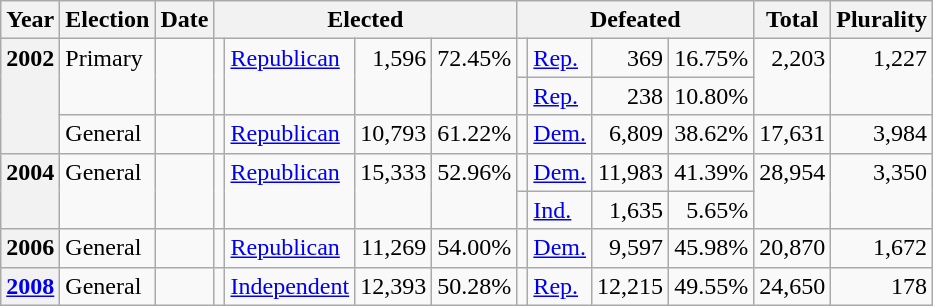<table class="wikitable">
<tr>
<th>Year</th>
<th>Election</th>
<th>Date</th>
<th colspan="4">Elected</th>
<th colspan="4">Defeated</th>
<th>Total</th>
<th>Plurality</th>
</tr>
<tr>
<th rowspan="3" valign="top">2002</th>
<td rowspan="2" valign="top">Primary</td>
<td rowspan="2" valign="top"></td>
<td rowspan="2" valign="top"></td>
<td rowspan="2" valign="top" ><a href='#'>Republican</a></td>
<td rowspan="2" align="right" valign="top">1,596</td>
<td rowspan="2" align="right" valign="top">72.45%</td>
<td></td>
<td valign="top" ><a href='#'>Rep.</a></td>
<td align="right" valign="top">369</td>
<td align="right" valign="top">16.75%</td>
<td rowspan="2" align="right" valign="top">2,203</td>
<td rowspan="2" align="right" valign="top">1,227</td>
</tr>
<tr>
<td></td>
<td valign="top" ><a href='#'>Rep.</a></td>
<td align="right" valign="top">238</td>
<td align="right" valign="top">10.80%</td>
</tr>
<tr>
<td valign="top">General</td>
<td valign="top"></td>
<td valign="top"></td>
<td valign="top" ><a href='#'>Republican</a></td>
<td align="right" valign="top">10,793</td>
<td align="right" valign="top">61.22%</td>
<td></td>
<td valign="top" ><a href='#'>Dem.</a></td>
<td align="right" valign="top">6,809</td>
<td align="right" valign="top">38.62%</td>
<td align="right" valign="top">17,631</td>
<td align="right" valign="top">3,984</td>
</tr>
<tr>
<th valign="top" rowspan="2">2004</th>
<td rowspan="2" valign="top">General</td>
<td rowspan="2" valign="top"></td>
<td rowspan="2" valign="top"></td>
<td rowspan="2" valign="top" ><a href='#'>Republican</a></td>
<td rowspan="2" align="right" valign="top">15,333</td>
<td rowspan="2" align="right" valign="top">52.96%</td>
<td></td>
<td valign="top" ><a href='#'>Dem.</a></td>
<td align="right" valign="top">11,983</td>
<td align="right" valign="top">41.39%</td>
<td rowspan="2" align="right" valign="top">28,954</td>
<td rowspan="2" align="right" valign="top">3,350</td>
</tr>
<tr>
<td></td>
<td valign="top" ><a href='#'>Ind.</a></td>
<td align="right" valign="top">1,635</td>
<td align="right" valign="top">5.65%</td>
</tr>
<tr>
<th>2006</th>
<td valign="top">General</td>
<td valign="top"></td>
<td valign="top"></td>
<td valign="top" ><a href='#'>Republican</a></td>
<td align="right" valign="top">11,269</td>
<td align="right" valign="top">54.00%</td>
<td valign="top"></td>
<td valign="top" ><a href='#'>Dem.</a></td>
<td align="right" valign="top">9,597</td>
<td align="right" valign="top">45.98%</td>
<td align="right" valign="top">20,870</td>
<td align="right" valign="top">1,672</td>
</tr>
<tr>
<th valign="top"><a href='#'>2008</a></th>
<td valign="top">General</td>
<td valign="top"></td>
<td valign="top"></td>
<td valign="top" ><a href='#'>Independent</a></td>
<td align="right" valign="top">12,393</td>
<td align="right" valign="top">50.28%</td>
<td valign="top"></td>
<td valign="top" ><a href='#'>Rep.</a></td>
<td align="right" valign="top">12,215</td>
<td align="right" valign="top">49.55%</td>
<td align="right" valign="top">24,650</td>
<td align="right" valign="top">178</td>
</tr>
</table>
